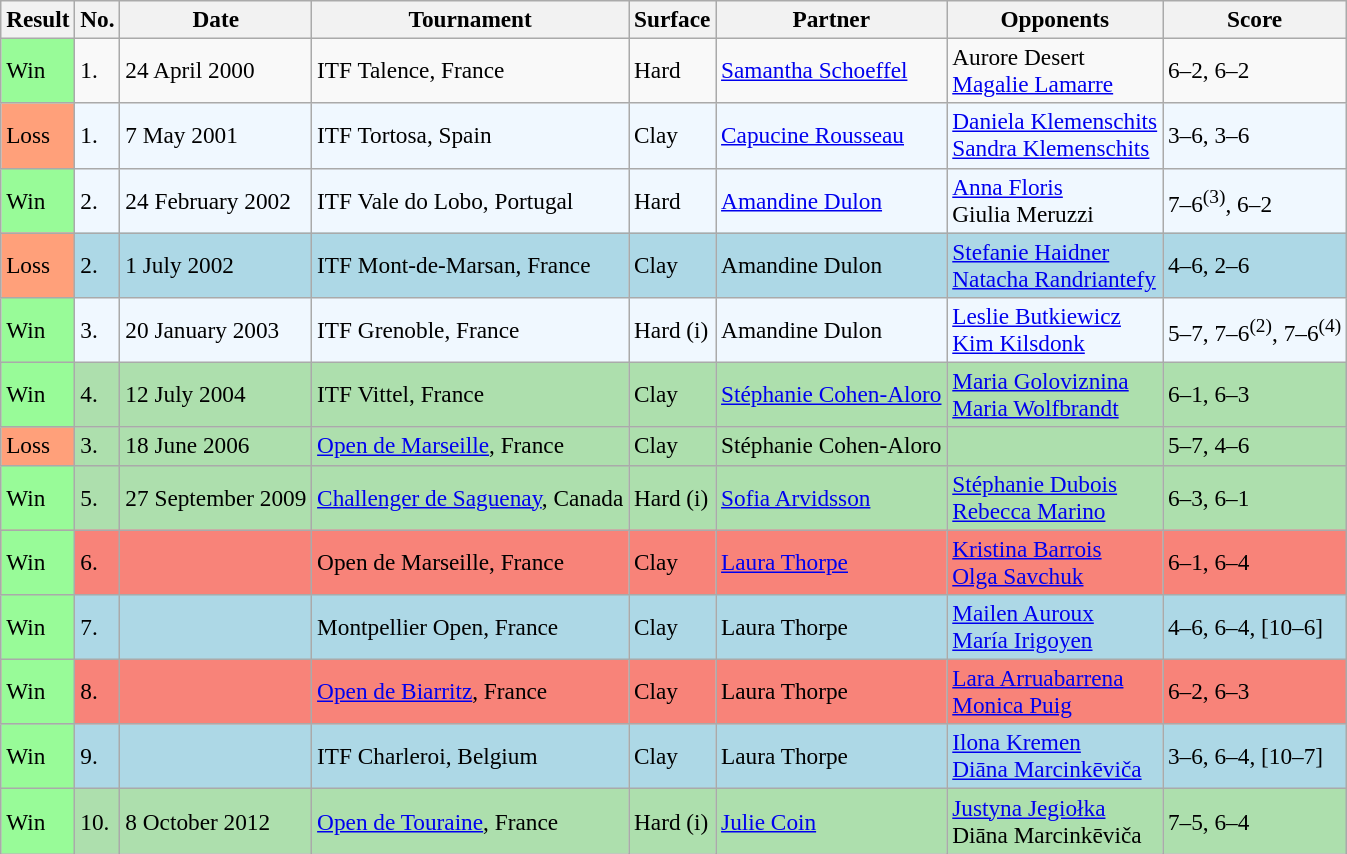<table class="sortable wikitable" style="font-size:97%;">
<tr>
<th>Result</th>
<th>No.</th>
<th>Date</th>
<th>Tournament</th>
<th>Surface</th>
<th>Partner</th>
<th>Opponents</th>
<th class="unsortable">Score</th>
</tr>
<tr>
<td style="background:#98fb98;">Win</td>
<td>1.</td>
<td>24 April 2000</td>
<td>ITF Talence, France</td>
<td>Hard</td>
<td> <a href='#'>Samantha Schoeffel</a></td>
<td> Aurore Desert <br>  <a href='#'>Magalie Lamarre</a></td>
<td>6–2, 6–2</td>
</tr>
<tr style="background:#f0f8ff;">
<td style="background:#ffa07a;">Loss</td>
<td>1.</td>
<td>7 May 2001</td>
<td>ITF Tortosa, Spain</td>
<td>Clay</td>
<td> <a href='#'>Capucine Rousseau</a></td>
<td> <a href='#'>Daniela Klemenschits</a> <br>  <a href='#'>Sandra Klemenschits</a></td>
<td>3–6, 3–6</td>
</tr>
<tr style="background:#f0f8ff;">
<td style="background:#98fb98;">Win</td>
<td>2.</td>
<td>24 February 2002</td>
<td>ITF Vale do Lobo, Portugal</td>
<td>Hard</td>
<td> <a href='#'>Amandine Dulon</a></td>
<td> <a href='#'>Anna Floris</a> <br>  Giulia Meruzzi</td>
<td>7–6<sup>(3)</sup>, 6–2</td>
</tr>
<tr style="background:lightblue;">
<td style="background:#ffa07a;">Loss</td>
<td>2.</td>
<td>1 July 2002</td>
<td>ITF Mont-de-Marsan, France</td>
<td>Clay</td>
<td> Amandine Dulon</td>
<td> <a href='#'>Stefanie Haidner</a> <br>  <a href='#'>Natacha Randriantefy</a></td>
<td>4–6, 2–6</td>
</tr>
<tr style="background:#f0f8ff;">
<td style="background:#98fb98;">Win</td>
<td>3.</td>
<td>20 January 2003</td>
<td>ITF Grenoble, France</td>
<td>Hard (i)</td>
<td> Amandine Dulon</td>
<td> <a href='#'>Leslie Butkiewicz</a> <br>  <a href='#'>Kim Kilsdonk</a></td>
<td>5–7, 7–6<sup>(2)</sup>, 7–6<sup>(4)</sup></td>
</tr>
<tr style="background:#addfad;">
<td style="background:#98fb98;">Win</td>
<td>4.</td>
<td>12 July 2004</td>
<td>ITF Vittel, France</td>
<td>Clay</td>
<td> <a href='#'>Stéphanie Cohen-Aloro</a></td>
<td> <a href='#'>Maria Goloviznina</a> <br>  <a href='#'>Maria Wolfbrandt</a></td>
<td>6–1, 6–3</td>
</tr>
<tr style="background:#addfad;">
<td style="background:#ffa07a;">Loss</td>
<td>3.</td>
<td>18 June 2006</td>
<td><a href='#'>Open de Marseille</a>, France</td>
<td>Clay</td>
<td> Stéphanie Cohen-Aloro</td>
<td></td>
<td>5–7, 4–6</td>
</tr>
<tr style="background:#addfad;">
<td style="background:#98fb98;">Win</td>
<td>5.</td>
<td>27 September 2009</td>
<td><a href='#'>Challenger de Saguenay</a>, Canada</td>
<td>Hard (i)</td>
<td> <a href='#'>Sofia Arvidsson</a></td>
<td> <a href='#'>Stéphanie Dubois</a> <br>  <a href='#'>Rebecca Marino</a></td>
<td>6–3, 6–1</td>
</tr>
<tr style="background:#f88379;">
<td style="background:#98fb98;">Win</td>
<td>6.</td>
<td></td>
<td>Open de Marseille, France</td>
<td>Clay</td>
<td> <a href='#'>Laura Thorpe</a></td>
<td> <a href='#'>Kristina Barrois</a> <br>  <a href='#'>Olga Savchuk</a></td>
<td>6–1, 6–4</td>
</tr>
<tr style="background:lightblue;">
<td style="background:#98fb98;">Win</td>
<td>7.</td>
<td></td>
<td>Montpellier Open, France</td>
<td>Clay</td>
<td> Laura Thorpe</td>
<td> <a href='#'>Mailen Auroux</a> <br>  <a href='#'>María Irigoyen</a></td>
<td>4–6, 6–4, [10–6]</td>
</tr>
<tr style="background:#f88379;">
<td style="background:#98fb98;">Win</td>
<td>8.</td>
<td></td>
<td><a href='#'>Open de Biarritz</a>, France</td>
<td>Clay</td>
<td> Laura Thorpe</td>
<td> <a href='#'>Lara Arruabarrena</a> <br>  <a href='#'>Monica Puig</a></td>
<td>6–2, 6–3</td>
</tr>
<tr style="background:lightblue;">
<td style="background:#98fb98;">Win</td>
<td>9.</td>
<td></td>
<td>ITF Charleroi, Belgium</td>
<td>Clay</td>
<td> Laura Thorpe</td>
<td> <a href='#'>Ilona Kremen</a> <br>  <a href='#'>Diāna Marcinkēviča</a></td>
<td>3–6, 6–4, [10–7]</td>
</tr>
<tr style="background:#addfad;">
<td style="background:#98fb98;">Win</td>
<td>10.</td>
<td>8 October 2012</td>
<td><a href='#'>Open de Touraine</a>, France</td>
<td>Hard (i)</td>
<td> <a href='#'>Julie Coin</a></td>
<td> <a href='#'>Justyna Jegiołka</a> <br>  Diāna Marcinkēviča</td>
<td>7–5, 6–4</td>
</tr>
</table>
